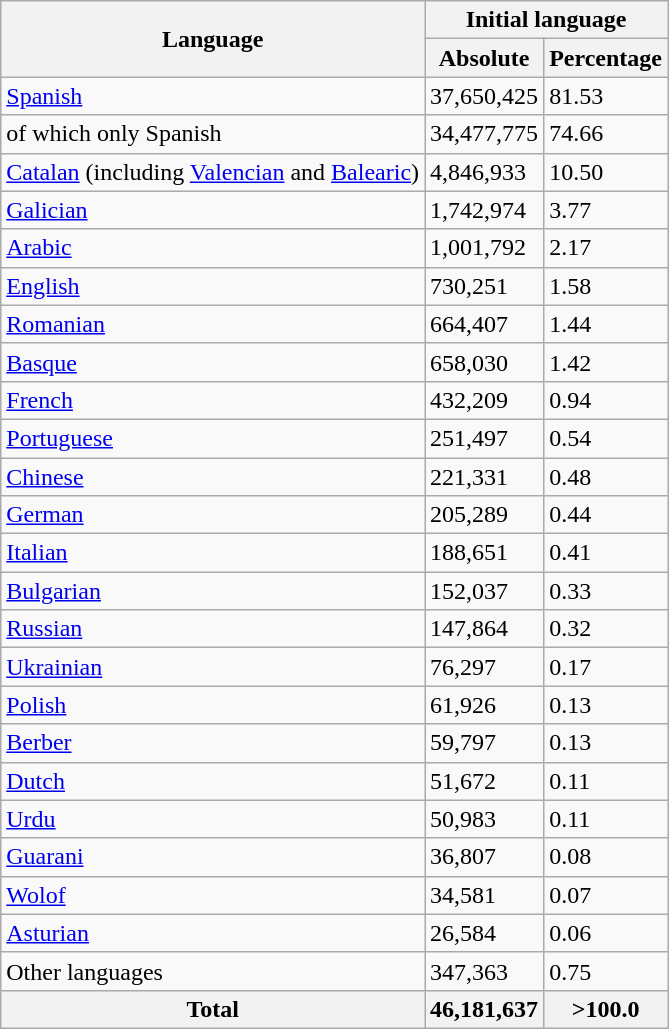<table class="wikitable sortable col1left col2right col3right">
<tr>
<th rowspan="2">Language</th>
<th colspan="2">Initial language</th>
</tr>
<tr>
<th>Absolute</th>
<th>Percentage</th>
</tr>
<tr>
<td><a href='#'>Spanish</a></td>
<td>37,650,425</td>
<td>81.53</td>
</tr>
<tr>
<td>of which only Spanish</td>
<td>34,477,775</td>
<td>74.66</td>
</tr>
<tr>
<td><a href='#'>Catalan</a> (including <a href='#'>Valencian</a> and <a href='#'>Balearic</a>)</td>
<td>4,846,933</td>
<td>10.50</td>
</tr>
<tr>
<td><a href='#'>Galician</a></td>
<td>1,742,974</td>
<td>3.77</td>
</tr>
<tr>
<td><a href='#'>Arabic</a></td>
<td>1,001,792</td>
<td>2.17</td>
</tr>
<tr>
<td><a href='#'>English</a></td>
<td>730,251</td>
<td>1.58</td>
</tr>
<tr>
<td><a href='#'>Romanian</a></td>
<td>664,407</td>
<td>1.44</td>
</tr>
<tr>
<td><a href='#'>Basque</a></td>
<td>658,030</td>
<td>1.42</td>
</tr>
<tr>
<td><a href='#'>French</a></td>
<td>432,209</td>
<td>0.94</td>
</tr>
<tr>
<td><a href='#'>Portuguese</a></td>
<td>251,497</td>
<td>0.54</td>
</tr>
<tr>
<td><a href='#'>Chinese</a></td>
<td>221,331</td>
<td>0.48</td>
</tr>
<tr>
<td><a href='#'>German</a></td>
<td>205,289</td>
<td>0.44</td>
</tr>
<tr>
<td><a href='#'>Italian</a></td>
<td>188,651</td>
<td>0.41</td>
</tr>
<tr>
<td><a href='#'>Bulgarian</a></td>
<td>152,037</td>
<td>0.33</td>
</tr>
<tr>
<td><a href='#'>Russian</a></td>
<td>147,864</td>
<td>0.32</td>
</tr>
<tr>
<td><a href='#'>Ukrainian</a></td>
<td>76,297</td>
<td>0.17</td>
</tr>
<tr>
<td><a href='#'>Polish</a></td>
<td>61,926</td>
<td>0.13</td>
</tr>
<tr>
<td><a href='#'>Berber</a></td>
<td>59,797</td>
<td>0.13</td>
</tr>
<tr>
<td><a href='#'>Dutch</a></td>
<td>51,672</td>
<td>0.11</td>
</tr>
<tr>
<td><a href='#'>Urdu</a></td>
<td>50,983</td>
<td>0.11</td>
</tr>
<tr>
<td><a href='#'>Guarani</a></td>
<td>36,807</td>
<td>0.08</td>
</tr>
<tr>
<td><a href='#'>Wolof</a></td>
<td>34,581</td>
<td>0.07</td>
</tr>
<tr>
<td><a href='#'>Asturian</a></td>
<td>26,584</td>
<td>0.06</td>
</tr>
<tr>
<td>Other languages</td>
<td>347,363</td>
<td>0.75</td>
</tr>
<tr>
<th>Total</th>
<th>46,181,637</th>
<th>>100.0</th>
</tr>
</table>
